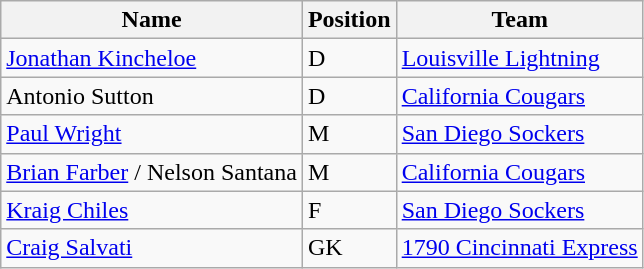<table class="wikitable">
<tr>
<th>Name</th>
<th>Position</th>
<th>Team</th>
</tr>
<tr>
<td><a href='#'>Jonathan Kincheloe</a></td>
<td>D</td>
<td><a href='#'>Louisville Lightning</a></td>
</tr>
<tr>
<td>Antonio Sutton</td>
<td>D</td>
<td><a href='#'>California Cougars</a></td>
</tr>
<tr>
<td><a href='#'>Paul Wright</a></td>
<td>M</td>
<td><a href='#'>San Diego Sockers</a></td>
</tr>
<tr>
<td><a href='#'>Brian Farber</a> / Nelson Santana</td>
<td>M</td>
<td><a href='#'>California Cougars</a></td>
</tr>
<tr>
<td><a href='#'>Kraig Chiles</a></td>
<td>F</td>
<td><a href='#'>San Diego Sockers</a></td>
</tr>
<tr>
<td><a href='#'>Craig Salvati</a></td>
<td>GK</td>
<td><a href='#'>1790 Cincinnati Express</a></td>
</tr>
</table>
